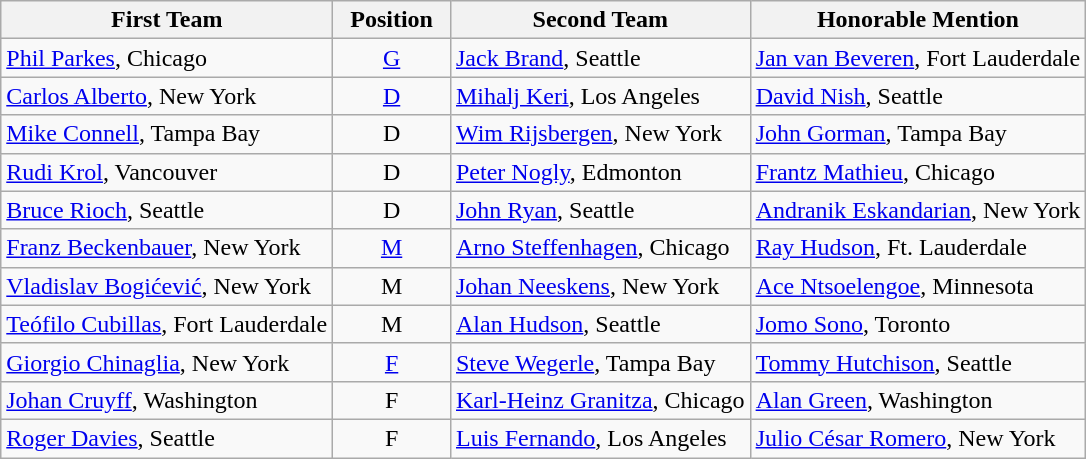<table class="wikitable">
<tr>
<th>First Team</th>
<th>  Position  </th>
<th>Second Team</th>
<th>Honorable Mention</th>
</tr>
<tr>
<td> <a href='#'>Phil Parkes</a>, Chicago</td>
<td align=center><a href='#'>G</a></td>
<td> <a href='#'>Jack Brand</a>, Seattle</td>
<td> <a href='#'>Jan van Beveren</a>, Fort Lauderdale</td>
</tr>
<tr>
<td> <a href='#'>Carlos Alberto</a>, New York</td>
<td align=center><a href='#'>D</a></td>
<td> <a href='#'>Mihalj Keri</a>, Los Angeles</td>
<td> <a href='#'>David Nish</a>, Seattle</td>
</tr>
<tr>
<td> <a href='#'>Mike Connell</a>, Tampa Bay</td>
<td align=center>D</td>
<td> <a href='#'>Wim Rijsbergen</a>, New York</td>
<td> <a href='#'>John Gorman</a>, Tampa Bay</td>
</tr>
<tr>
<td> <a href='#'>Rudi Krol</a>, Vancouver</td>
<td align=center>D</td>
<td> <a href='#'>Peter Nogly</a>, Edmonton</td>
<td> <a href='#'>Frantz Mathieu</a>, Chicago</td>
</tr>
<tr>
<td> <a href='#'>Bruce Rioch</a>, Seattle</td>
<td align=center>D</td>
<td> <a href='#'>John Ryan</a>, Seattle</td>
<td> <a href='#'>Andranik Eskandarian</a>, New York</td>
</tr>
<tr>
<td> <a href='#'>Franz Beckenbauer</a>, New York</td>
<td align=center><a href='#'>M</a></td>
<td> <a href='#'>Arno Steffenhagen</a>, Chicago</td>
<td> <a href='#'>Ray Hudson</a>, Ft. Lauderdale</td>
</tr>
<tr>
<td> <a href='#'>Vladislav Bogićević</a>, New York</td>
<td align=center>M</td>
<td> <a href='#'>Johan Neeskens</a>, New York</td>
<td> <a href='#'>Ace Ntsoelengoe</a>, Minnesota</td>
</tr>
<tr>
<td> <a href='#'>Teófilo Cubillas</a>, Fort Lauderdale</td>
<td align=center>M</td>
<td> <a href='#'>Alan Hudson</a>, Seattle</td>
<td> <a href='#'>Jomo Sono</a>, Toronto</td>
</tr>
<tr>
<td> <a href='#'>Giorgio Chinaglia</a>, New York</td>
<td align=center><a href='#'>F</a></td>
<td> <a href='#'>Steve Wegerle</a>, Tampa Bay</td>
<td> <a href='#'>Tommy Hutchison</a>, Seattle</td>
</tr>
<tr>
<td> <a href='#'>Johan Cruyff</a>, Washington</td>
<td align=center>F</td>
<td> <a href='#'>Karl-Heinz Granitza</a>, Chicago</td>
<td> <a href='#'>Alan Green</a>, Washington</td>
</tr>
<tr>
<td> <a href='#'>Roger Davies</a>, Seattle</td>
<td align=center>F</td>
<td> <a href='#'>Luis Fernando</a>, Los Angeles</td>
<td> <a href='#'>Julio César Romero</a>, New York</td>
</tr>
</table>
